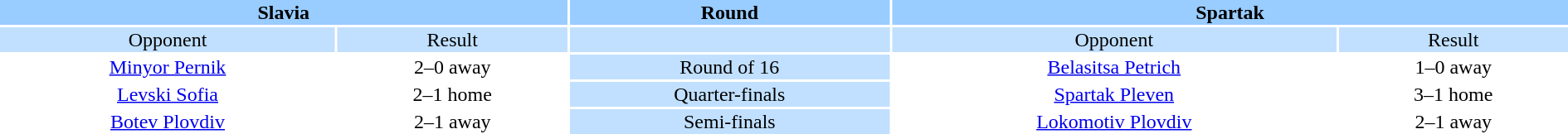<table width="100%" style="text-align:center">
<tr valign=top bgcolor=#99ccff>
<th colspan=2 style="width:1*">Slavia</th>
<th><strong>Round</strong></th>
<th colspan=2 style="width:1*">Spartak</th>
</tr>
<tr valign=top bgcolor=#c1e0ff>
<td>Opponent</td>
<td>Result</td>
<td bgcolor=#c1e0ff></td>
<td>Opponent</td>
<td>Result</td>
</tr>
<tr>
<td><a href='#'>Minyor Pernik</a></td>
<td>2–0 away</td>
<td bgcolor="#c1e0ff">Round of 16</td>
<td><a href='#'>Belasitsa Petrich</a></td>
<td>1–0 away</td>
</tr>
<tr>
<td><a href='#'>Levski Sofia</a></td>
<td>2–1 home</td>
<td bgcolor="#c1e0ff">Quarter-finals</td>
<td><a href='#'>Spartak Pleven</a></td>
<td>3–1 home</td>
</tr>
<tr>
<td><a href='#'>Botev Plovdiv</a></td>
<td>2–1 away</td>
<td bgcolor="#c1e0ff">Semi-finals</td>
<td><a href='#'>Lokomotiv Plovdiv</a></td>
<td>2–1 away</td>
</tr>
</table>
